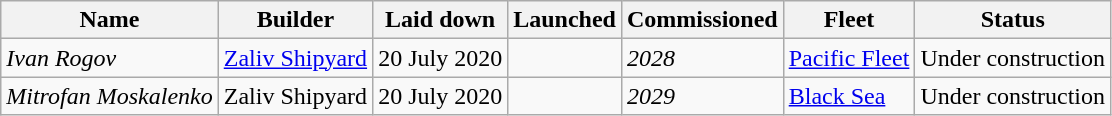<table class="wikitable">
<tr>
<th>Name</th>
<th>Builder</th>
<th>Laid down</th>
<th>Launched</th>
<th>Commissioned</th>
<th>Fleet</th>
<th>Status</th>
</tr>
<tr>
<td><em>Ivan Rogov</em></td>
<td><a href='#'>Zaliv Shipyard</a></td>
<td>20 July 2020</td>
<td></td>
<td><em>2028</em></td>
<td><a href='#'>Pacific Fleet</a></td>
<td>Under construction</td>
</tr>
<tr>
<td><em>Mitrofan Moskalenko</em></td>
<td>Zaliv Shipyard</td>
<td>20 July 2020</td>
<td></td>
<td><em>2029</em></td>
<td><a href='#'>Black Sea</a></td>
<td>Under construction</td>
</tr>
</table>
